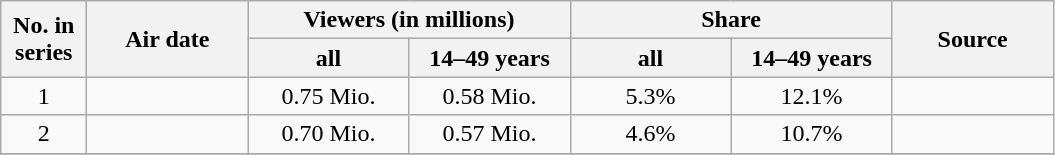<table class="wikitable sortable" style="text-align:center">
<tr class="hintergrundfarbe5">
<th width="50" rowspan="2">No. in series</th>
<th width="100" rowspan="2">Air date</th>
<th width="200" colspan="2">Viewers (in millions)</th>
<th width="200" colspan="2">Share</th>
<th width="100" rowspan="2">Source</th>
</tr>
<tr class="hintergrundfarbe5">
<th width="100">all</th>
<th width="100">14–49 years</th>
<th width="100">all</th>
<th width="100">14–49 years</th>
</tr>
<tr>
<td>1</td>
<td></td>
<td>0.75 Mio.</td>
<td>0.58 Mio.</td>
<td>5.3%</td>
<td>12.1%</td>
<td></td>
</tr>
<tr>
<td>2</td>
<td></td>
<td>0.70 Mio.</td>
<td>0.57 Mio.</td>
<td>4.6%</td>
<td>10.7%</td>
<td></td>
</tr>
<tr>
</tr>
</table>
